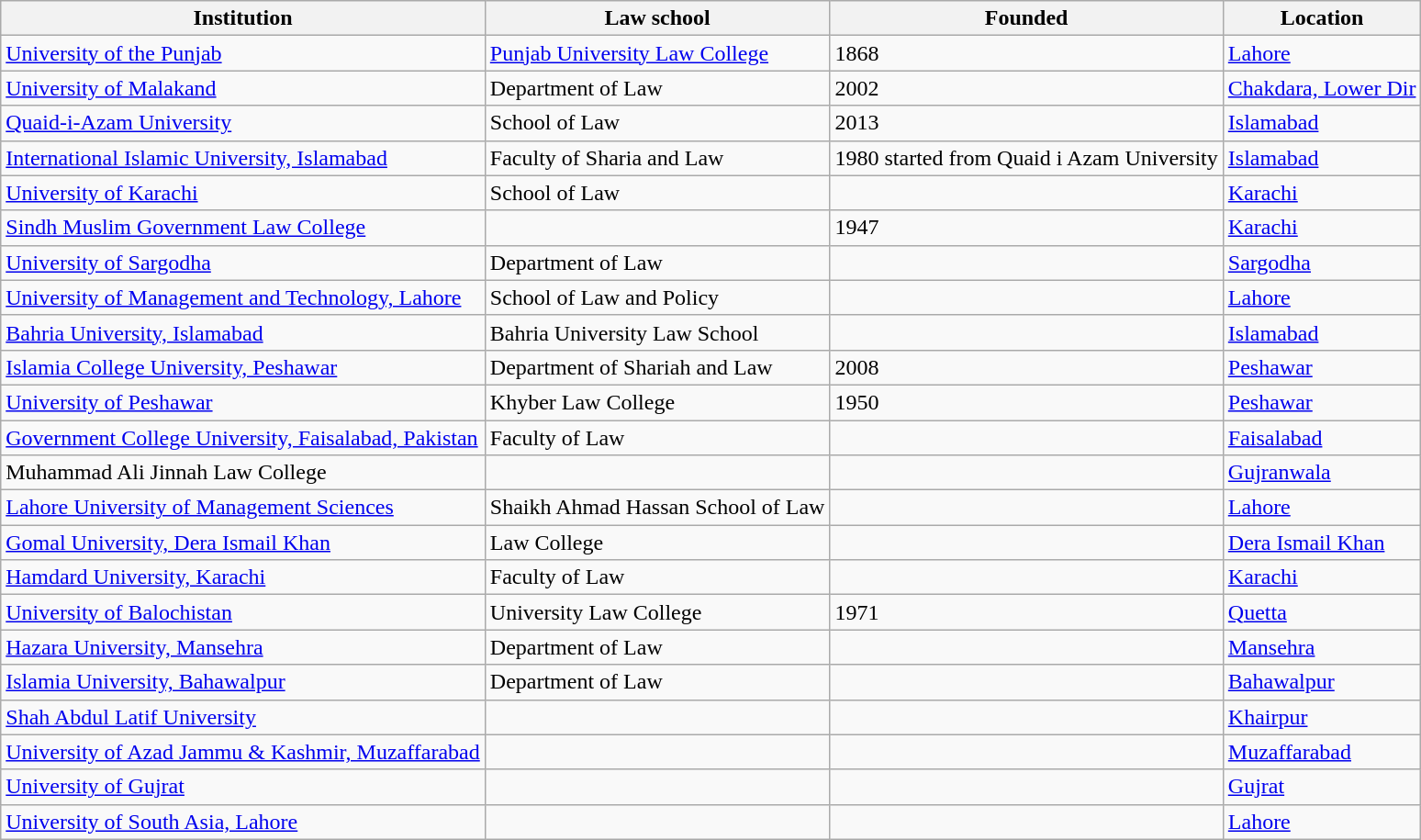<table class="wikitable sortable" style="text-align: centre;">
<tr ">
<th>Institution</th>
<th>Law school</th>
<th>Founded</th>
<th>Location</th>
</tr>
<tr>
<td><a href='#'>University of the Punjab</a></td>
<td><a href='#'>Punjab University Law College</a></td>
<td>1868</td>
<td><a href='#'>Lahore</a></td>
</tr>
<tr>
<td><a href='#'>University of Malakand</a></td>
<td>Department of Law</td>
<td>2002</td>
<td><a href='#'>Chakdara, Lower Dir</a></td>
</tr>
<tr>
<td><a href='#'>Quaid-i-Azam University</a></td>
<td>School of Law</td>
<td>2013</td>
<td><a href='#'>Islamabad</a></td>
</tr>
<tr>
<td><a href='#'>International Islamic University, Islamabad</a></td>
<td>Faculty of Sharia and Law</td>
<td>1980 started from Quaid i Azam University</td>
<td><a href='#'>Islamabad</a></td>
</tr>
<tr>
<td><a href='#'>University of Karachi</a></td>
<td>School of Law</td>
<td></td>
<td><a href='#'>Karachi</a></td>
</tr>
<tr>
<td><a href='#'>Sindh Muslim Government Law College</a></td>
<td></td>
<td>1947</td>
<td><a href='#'>Karachi</a></td>
</tr>
<tr>
<td><a href='#'>University of Sargodha</a></td>
<td>Department of Law</td>
<td></td>
<td><a href='#'>Sargodha</a></td>
</tr>
<tr>
<td><a href='#'>University of Management and Technology, Lahore</a></td>
<td>School of Law and Policy</td>
<td></td>
<td><a href='#'>Lahore</a></td>
</tr>
<tr>
<td><a href='#'>Bahria University, Islamabad</a></td>
<td>Bahria University Law School</td>
<td></td>
<td><a href='#'>Islamabad</a></td>
</tr>
<tr>
<td><a href='#'>Islamia College University, Peshawar</a></td>
<td>Department of Shariah and Law</td>
<td>2008</td>
<td><a href='#'>Peshawar</a></td>
</tr>
<tr>
<td><a href='#'>University of Peshawar</a></td>
<td>Khyber Law College</td>
<td>1950</td>
<td><a href='#'>Peshawar</a></td>
</tr>
<tr>
<td><a href='#'>Government College University, Faisalabad, Pakistan</a></td>
<td>Faculty of Law</td>
<td></td>
<td><a href='#'>Faisalabad</a></td>
</tr>
<tr>
<td>Muhammad Ali Jinnah Law College</td>
<td></td>
<td></td>
<td><a href='#'>Gujranwala</a></td>
</tr>
<tr>
<td><a href='#'>Lahore University of Management Sciences</a></td>
<td>Shaikh Ahmad Hassan School of Law</td>
<td></td>
<td><a href='#'>Lahore</a></td>
</tr>
<tr>
<td><a href='#'>Gomal University, Dera Ismail Khan</a></td>
<td>Law College</td>
<td></td>
<td><a href='#'>Dera Ismail Khan</a></td>
</tr>
<tr>
<td><a href='#'>Hamdard University, Karachi</a></td>
<td>Faculty of Law</td>
<td></td>
<td><a href='#'>Karachi</a></td>
</tr>
<tr>
<td><a href='#'>University of Balochistan</a></td>
<td>University Law College</td>
<td>1971</td>
<td><a href='#'>Quetta</a></td>
</tr>
<tr>
<td><a href='#'>Hazara University, Mansehra</a></td>
<td>Department of Law</td>
<td></td>
<td><a href='#'>Mansehra</a></td>
</tr>
<tr>
<td><a href='#'>Islamia University, Bahawalpur</a></td>
<td>Department of Law</td>
<td></td>
<td><a href='#'>Bahawalpur</a></td>
</tr>
<tr>
<td><a href='#'>Shah Abdul Latif University</a></td>
<td></td>
<td></td>
<td><a href='#'>Khairpur</a></td>
</tr>
<tr>
<td><a href='#'>University of Azad Jammu & Kashmir, Muzaffarabad</a></td>
<td></td>
<td></td>
<td><a href='#'>Muzaffarabad</a></td>
</tr>
<tr>
<td><a href='#'>University of Gujrat</a></td>
<td></td>
<td></td>
<td><a href='#'>Gujrat</a></td>
</tr>
<tr>
<td><a href='#'>University of South Asia, Lahore</a></td>
<td></td>
<td></td>
<td><a href='#'>Lahore</a></td>
</tr>
</table>
